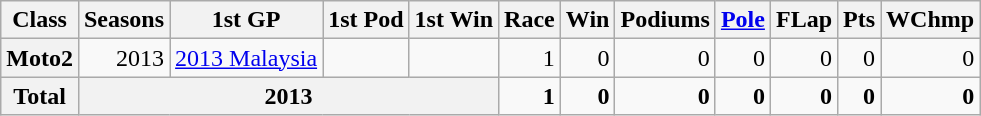<table class="wikitable" style=text-align:right>
<tr>
<th>Class</th>
<th>Seasons</th>
<th>1st GP</th>
<th>1st Pod</th>
<th>1st Win</th>
<th>Race</th>
<th>Win</th>
<th>Podiums</th>
<th><a href='#'>Pole</a></th>
<th>FLap</th>
<th>Pts</th>
<th>WChmp</th>
</tr>
<tr>
<th>Moto2</th>
<td>2013</td>
<td align="left"><a href='#'>2013 Malaysia</a></td>
<td align="left"></td>
<td align="left"></td>
<td>1</td>
<td>0</td>
<td>0</td>
<td>0</td>
<td>0</td>
<td>0</td>
<td>0</td>
</tr>
<tr>
<th>Total</th>
<th colspan="4">2013</th>
<td><strong>1</strong></td>
<td><strong>0</strong></td>
<td><strong>0</strong></td>
<td><strong>0</strong></td>
<td><strong>0</strong></td>
<td><strong>0</strong></td>
<td><strong>0</strong></td>
</tr>
</table>
